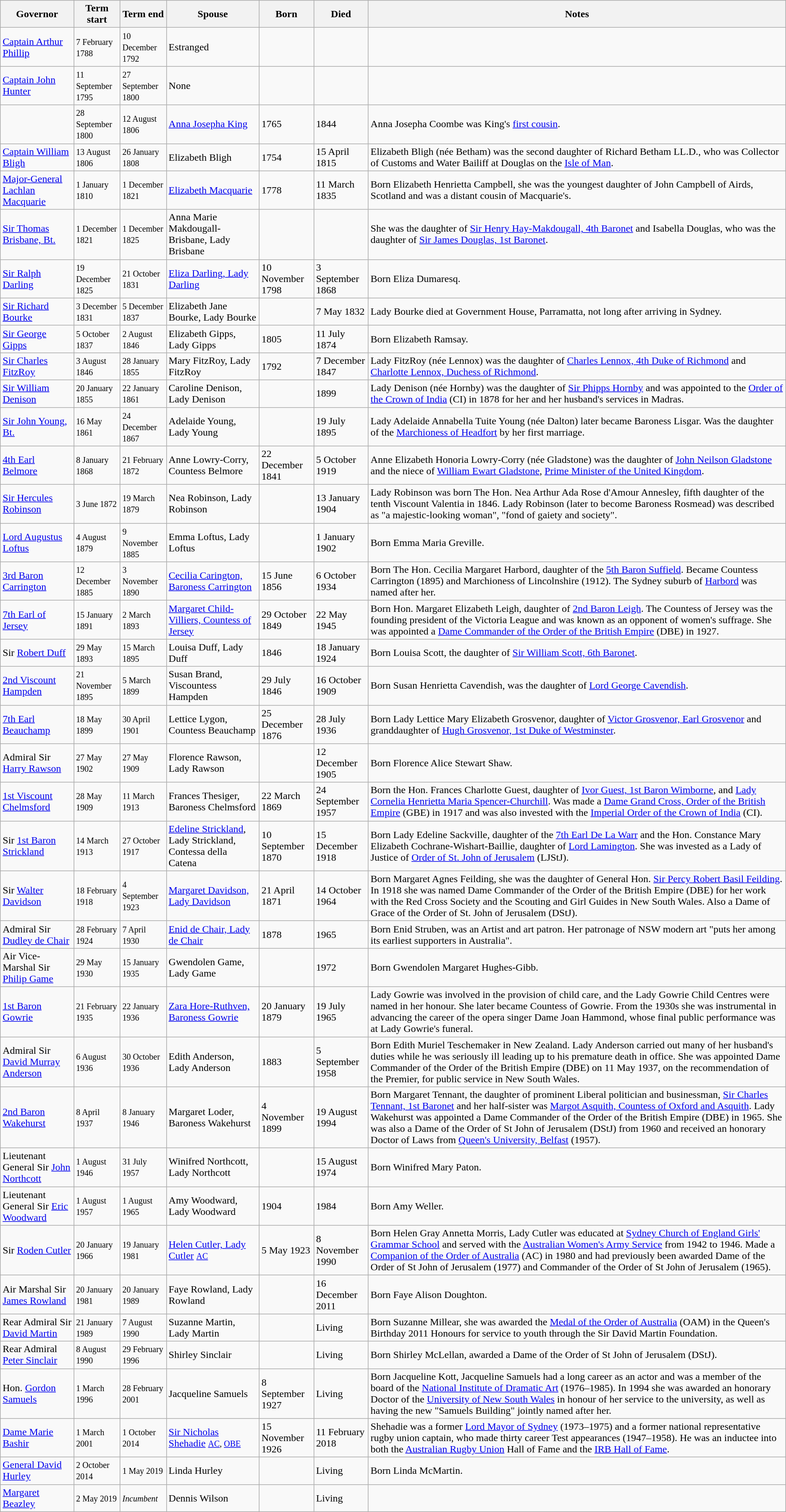<table class=wikitable>
<tr>
<th>Governor</th>
<th>Term start</th>
<th>Term end</th>
<th>Spouse</th>
<th>Born</th>
<th>Died</th>
<th>Notes</th>
</tr>
<tr>
<td><a href='#'>Captain Arthur Phillip</a></td>
<td><small>7 February 1788</small></td>
<td><small>10 December 1792</small></td>
<td>Estranged</td>
<td></td>
<td></td>
<td></td>
</tr>
<tr>
<td><a href='#'>Captain John Hunter</a></td>
<td><small>11 September 1795</small></td>
<td><small>27 September 1800</small></td>
<td>None</td>
<td></td>
<td></td>
<td></td>
</tr>
<tr>
<td></td>
<td><small>28 September 1800</small></td>
<td><small>12 August 1806</small></td>
<td><a href='#'>Anna Josepha King</a></td>
<td>1765</td>
<td>1844</td>
<td>Anna Josepha Coombe was King's <a href='#'>first cousin</a>.</td>
</tr>
<tr>
<td><a href='#'>Captain William Bligh</a></td>
<td><small>13 August 1806</small></td>
<td><small>26 January 1808</small></td>
<td>Elizabeth Bligh</td>
<td>1754</td>
<td>15 April 1815</td>
<td>Elizabeth Bligh (née Betham) was the second daughter of Richard Betham LL.D., who was Collector of Customs and Water Bailiff at Douglas on the <a href='#'>Isle of Man</a>.</td>
</tr>
<tr>
<td><a href='#'>Major-General Lachlan Macquarie</a></td>
<td><small>1 January 1810 </small></td>
<td><small>1 December 1821</small></td>
<td><a href='#'>Elizabeth Macquarie</a></td>
<td>1778</td>
<td>11 March 1835</td>
<td>Born Elizabeth Henrietta Campbell, she was the youngest daughter of John Campbell of Airds, Scotland and was a distant cousin of Macquarie's.</td>
</tr>
<tr>
<td><a href='#'>Sir Thomas Brisbane, Bt.</a></td>
<td><small>1 December 1821 </small></td>
<td><small>1 December 1825</small></td>
<td>Anna Marie Makdougall-Brisbane, Lady Brisbane</td>
<td></td>
<td></td>
<td>She was the daughter of <a href='#'>Sir Henry Hay-Makdougall, 4th Baronet</a> and Isabella Douglas, who was the daughter of <a href='#'>Sir James Douglas, 1st Baronet</a>.</td>
</tr>
<tr>
<td><a href='#'>Sir Ralph Darling</a></td>
<td><small>19 December 1825</small></td>
<td><small>21 October 1831</small></td>
<td><a href='#'>Eliza Darling, Lady Darling</a></td>
<td>10 November 1798</td>
<td>3 September 1868</td>
<td>Born Eliza Dumaresq.</td>
</tr>
<tr>
<td><a href='#'>Sir Richard Bourke</a></td>
<td><small>3 December 1831</small></td>
<td><small>5 December 1837</small></td>
<td>Elizabeth Jane Bourke, Lady Bourke</td>
<td></td>
<td>7 May 1832</td>
<td>Lady Bourke died at Government House, Parramatta, not long after arriving in Sydney.</td>
</tr>
<tr>
<td><a href='#'>Sir George Gipps</a></td>
<td><small>5 October 1837 </small></td>
<td><small>2 August 1846</small></td>
<td>Elizabeth Gipps, Lady Gipps</td>
<td>1805</td>
<td>11 July 1874</td>
<td>Born Elizabeth Ramsay.</td>
</tr>
<tr>
<td><a href='#'>Sir Charles FitzRoy</a></td>
<td><small>3 August 1846 	</small></td>
<td><small>28 January 1855</small></td>
<td>Mary FitzRoy, Lady FitzRoy</td>
<td>1792</td>
<td>7 December 1847</td>
<td>Lady FitzRoy (née Lennox) was the daughter of <a href='#'>Charles Lennox, 4th Duke of Richmond</a> and <a href='#'>Charlotte Lennox, Duchess of Richmond</a>.</td>
</tr>
<tr>
<td><a href='#'>Sir William Denison</a></td>
<td><small>20 January 1855 	</small></td>
<td><small>22 January 1861</small></td>
<td>Caroline Denison, Lady Denison</td>
<td></td>
<td>1899</td>
<td>Lady Denison (née Hornby) was the daughter of <a href='#'>Sir Phipps Hornby</a> and was appointed to the <a href='#'>Order of the Crown of India</a> (CI) in 1878 for her and her husband's services in Madras.</td>
</tr>
<tr>
<td><a href='#'>Sir John Young, Bt.</a></td>
<td><small>16 May 1861 	</small></td>
<td><small>24 December 1867</small></td>
<td>Adelaide Young, Lady Young</td>
<td></td>
<td>19 July 1895</td>
<td>Lady Adelaide Annabella Tuite Young (née Dalton) later became Baroness Lisgar. Was the daughter of the <a href='#'>Marchioness of Headfort</a> by her first marriage.</td>
</tr>
<tr>
<td><a href='#'>4th Earl Belmore</a></td>
<td><small>8 January 1868 	</small></td>
<td><small>21 February 1872</small></td>
<td>Anne Lowry-Corry, Countess Belmore</td>
<td>22 December 1841</td>
<td>5 October 1919</td>
<td>Anne Elizabeth Honoria Lowry-Corry (née Gladstone) was the daughter of <a href='#'>John Neilson Gladstone</a> and the niece of <a href='#'>William Ewart Gladstone</a>, <a href='#'>Prime Minister of the United Kingdom</a>.</td>
</tr>
<tr>
<td><a href='#'>Sir Hercules Robinson</a></td>
<td><small>3 June 1872	</small></td>
<td><small>19 March 1879</small></td>
<td>Nea Robinson, Lady Robinson</td>
<td></td>
<td>13 January 1904</td>
<td>Lady Robinson was born The Hon. Nea Arthur Ada Rose d'Amour Annesley, fifth daughter of the tenth Viscount Valentia in 1846. Lady Robinson (later to become Baroness Rosmead) was described as  "a majestic-looking woman", "fond of gaiety and society".</td>
</tr>
<tr>
<td><a href='#'>Lord Augustus Loftus</a></td>
<td><small>4 August 1879 	</small></td>
<td><small>9 November 1885</small></td>
<td>Emma Loftus, Lady Loftus</td>
<td></td>
<td>1 January 1902</td>
<td>Born Emma Maria Greville.</td>
</tr>
<tr>
<td><a href='#'>3rd Baron Carrington</a></td>
<td><small>12 December 1885 </small></td>
<td><small>3 November 1890</small></td>
<td><a href='#'>Cecilia Carington, Baroness Carrington</a></td>
<td>15 June 1856</td>
<td>6 October 1934</td>
<td>Born The Hon. Cecilia Margaret Harbord, daughter of the <a href='#'>5th Baron Suffield</a>. Became Countess Carrington (1895) and Marchioness of Lincolnshire (1912). The Sydney suburb of <a href='#'>Harbord</a> was named after her.</td>
</tr>
<tr>
<td><a href='#'>7th Earl of Jersey</a></td>
<td><small>15 January 1891 	</small></td>
<td><small>2 March 1893</small></td>
<td><a href='#'>Margaret Child-Villiers, Countess of Jersey</a></td>
<td>29 October 1849</td>
<td>22 May 1945</td>
<td>Born Hon. Margaret Elizabeth Leigh, daughter of <a href='#'>2nd Baron Leigh</a>. The Countess of Jersey was the founding president of the Victoria League and was known as an opponent of women's suffrage. She was appointed a <a href='#'>Dame Commander of the Order of the British Empire</a> (DBE) in 1927.</td>
</tr>
<tr>
<td>Sir <a href='#'>Robert Duff</a></td>
<td><small>29 May 1893 	</small></td>
<td><small>15 March 1895</small></td>
<td>Louisa Duff, Lady Duff</td>
<td>1846</td>
<td>18 January 1924</td>
<td>Born Louisa Scott, the daughter of <a href='#'>Sir William Scott, 6th Baronet</a>.</td>
</tr>
<tr>
<td><a href='#'>2nd Viscount Hampden</a></td>
<td><small>21 November 1895</small></td>
<td><small>5 March 1899</small></td>
<td>Susan Brand, Viscountess Hampden</td>
<td>29 July 1846</td>
<td>16 October 1909</td>
<td>Born Susan Henrietta Cavendish, was the daughter of <a href='#'>Lord George Cavendish</a>.</td>
</tr>
<tr>
<td><a href='#'>7th Earl Beauchamp</a></td>
<td><small>18 May 1899 	</small></td>
<td><small>30 April 1901</small></td>
<td>Lettice Lygon, Countess Beauchamp</td>
<td>25 December 1876</td>
<td>28 July 1936</td>
<td>Born Lady Lettice Mary Elizabeth Grosvenor, daughter of <a href='#'>Victor Grosvenor, Earl Grosvenor</a> and granddaughter of <a href='#'>Hugh Grosvenor, 1st Duke of Westminster</a>.</td>
</tr>
<tr>
<td>Admiral Sir <a href='#'>Harry Rawson</a></td>
<td><small>27 May 1902 </small></td>
<td><small>27 May 1909</small></td>
<td>Florence Rawson, Lady Rawson</td>
<td></td>
<td>12 December 1905</td>
<td>Born Florence Alice Stewart Shaw.</td>
</tr>
<tr>
<td><a href='#'>1st Viscount Chelmsford</a></td>
<td><small>28 May 1909 	</small></td>
<td><small>11 March 1913</small></td>
<td>Frances Thesiger, Baroness Chelmsford</td>
<td>22 March 1869</td>
<td>24 September 1957</td>
<td>Born the Hon. Frances Charlotte Guest, daughter of <a href='#'>Ivor Guest, 1st Baron Wimborne</a>, and <a href='#'>Lady Cornelia Henrietta Maria Spencer-Churchill</a>. Was made a <a href='#'>Dame Grand Cross, Order of the British Empire</a> (GBE) in 1917 and was also invested with the <a href='#'>Imperial Order of the Crown of India</a> (CI).</td>
</tr>
<tr>
<td>Sir <a href='#'>1st Baron Strickland</a></td>
<td><small>14 March 1913 	</small></td>
<td><small>27 October 1917</small></td>
<td><a href='#'>Edeline Strickland</a>, Lady Strickland, Contessa della Catena</td>
<td>10 September 1870</td>
<td>15 December 1918</td>
<td>Born Lady Edeline Sackville, daughter of the <a href='#'>7th Earl De La Warr</a> and the Hon. Constance Mary Elizabeth Cochrane-Wishart-Baillie, daughter of <a href='#'>Lord Lamington</a>. She was invested as a Lady of Justice of <a href='#'>Order of St. John of Jerusalem</a> (LJStJ).</td>
</tr>
<tr>
<td>Sir <a href='#'>Walter Davidson</a></td>
<td><small>18 February 1918 	</small></td>
<td><small>4 September 1923</small></td>
<td><a href='#'>Margaret Davidson, Lady Davidson</a></td>
<td>21 April 1871</td>
<td>14 October 1964</td>
<td>Born Margaret Agnes Feilding, she was the daughter of General Hon. <a href='#'>Sir Percy Robert Basil Feilding</a>. In 1918 she was named Dame Commander of the Order of the British Empire (DBE) for her work with the Red Cross Society and the Scouting and Girl Guides in New South Wales. Also a Dame of Grace of the Order of St. John of Jerusalem (DStJ).</td>
</tr>
<tr>
<td>Admiral Sir <a href='#'>Dudley de Chair</a></td>
<td><small>28 February 1924 	</small></td>
<td><small>7 April 1930</small></td>
<td><a href='#'>Enid de Chair, Lady de Chair</a></td>
<td>1878</td>
<td>1965</td>
<td>Born Enid Struben, was an Artist and art patron. Her patronage of NSW modern art "puts her among its earliest supporters in Australia".</td>
</tr>
<tr>
<td>Air Vice-Marshal Sir <a href='#'>Philip Game</a></td>
<td><small>29 May 1930 	</small></td>
<td><small>15 January 1935</small></td>
<td>Gwendolen Game, Lady Game</td>
<td></td>
<td>1972</td>
<td>Born Gwendolen Margaret Hughes-Gibb.</td>
</tr>
<tr>
<td><a href='#'>1st Baron Gowrie</a></td>
<td><small>21 February 1935 	</small></td>
<td><small>22 January 1936</small></td>
<td><a href='#'>Zara Hore-Ruthven, Baroness Gowrie</a></td>
<td>20 January 1879</td>
<td>19 July 1965</td>
<td>Lady Gowrie was involved in the provision of child care, and the Lady Gowrie Child Centres were named in her honour. She later became Countess of Gowrie. From the 1930s she was instrumental in advancing the career of the opera singer Dame Joan Hammond, whose final public performance was at Lady Gowrie's funeral.</td>
</tr>
<tr>
<td>Admiral Sir <a href='#'>David Murray Anderson</a></td>
<td><small>6 August 1936 	</small></td>
<td><small>30 October 1936</small></td>
<td>Edith Anderson, Lady Anderson</td>
<td>1883</td>
<td>5 September 1958</td>
<td>Born Edith Muriel Teschemaker in New Zealand. Lady Anderson carried out many of her husband's duties while he was seriously ill leading up to his premature death in office. She was appointed Dame Commander of the Order of the British Empire (DBE) on 11 May 1937, on the recommendation of the Premier, for public service in New South Wales.</td>
</tr>
<tr>
<td><a href='#'>2nd Baron Wakehurst</a></td>
<td><small>8 April 1937 	</small></td>
<td><small>8 January 1946</small></td>
<td>Margaret Loder, Baroness Wakehurst</td>
<td>4 November 1899</td>
<td>19 August 1994</td>
<td>Born Margaret Tennant, the daughter of prominent Liberal politician and businessman, <a href='#'>Sir Charles Tennant, 1st Baronet</a> and her half-sister was <a href='#'>Margot Asquith, Countess of Oxford and Asquith</a>. Lady Wakehurst was appointed a Dame Commander of the Order of the British Empire (DBE) in 1965. She was also a Dame of the Order of St John of Jerusalem (DStJ) from 1960 and received an honorary Doctor of Laws from <a href='#'>Queen's University, Belfast</a> (1957).</td>
</tr>
<tr>
<td>Lieutenant General Sir <a href='#'>John Northcott</a></td>
<td><small>1 August 1946 		</small></td>
<td><small>31 July 1957</small></td>
<td>Winifred Northcott, Lady Northcott</td>
<td></td>
<td>15 August 1974</td>
<td>Born Winifred Mary Paton.</td>
</tr>
<tr>
<td>Lieutenant General Sir <a href='#'>Eric Woodward</a></td>
<td><small>1 August 1957</small></td>
<td><small>1 August 1965	</small></td>
<td>Amy Woodward, Lady Woodward</td>
<td>1904</td>
<td>1984</td>
<td>Born Amy Weller.</td>
</tr>
<tr>
<td>Sir <a href='#'>Roden Cutler</a></td>
<td><small>20 January 1966 </small></td>
<td><small>19 January 1981	</small></td>
<td><a href='#'>Helen Cutler, Lady Cutler</a> <small><a href='#'>AC</a></small></td>
<td>5 May 1923</td>
<td>8 November 1990</td>
<td>Born Helen Gray Annetta Morris, Lady Cutler was educated at <a href='#'>Sydney Church of England Girls' Grammar School</a> and served with the <a href='#'>Australian Women's Army Service</a> from 1942 to 1946. Made a <a href='#'>Companion of the Order of Australia</a> (AC) in 1980 and had previously been awarded Dame of the Order of St John of Jerusalem (1977) and Commander of the Order of St John of Jerusalem (1965).</td>
</tr>
<tr>
<td>Air Marshal Sir <a href='#'>James Rowland</a></td>
<td><small>20 January 1981 	</small></td>
<td><small>20 January 1989</small></td>
<td>Faye Rowland, Lady Rowland</td>
<td></td>
<td>16 December 2011</td>
<td>Born Faye Alison Doughton.</td>
</tr>
<tr>
<td>Rear Admiral Sir <a href='#'>David Martin</a></td>
<td><small>21 January 1989  	</small></td>
<td><small>7 August 1990</small></td>
<td>Suzanne Martin, Lady Martin</td>
<td></td>
<td>Living</td>
<td>Born Suzanne Millear, she was awarded the <a href='#'>Medal of the Order of Australia</a> (OAM) in the Queen's Birthday 2011 Honours for service to youth through the Sir David Martin Foundation.</td>
</tr>
<tr>
<td>Rear Admiral <a href='#'>Peter Sinclair</a></td>
<td><small>8 August 1990 	</small></td>
<td><small>29 February 1996</small></td>
<td>Shirley Sinclair</td>
<td></td>
<td>Living</td>
<td>Born Shirley McLellan, awarded a Dame of the Order of St John of Jerusalem (DStJ).</td>
</tr>
<tr>
<td>Hon. <a href='#'>Gordon Samuels</a></td>
<td><small>1 March 1996 	</small></td>
<td><small>28 February 2001</small></td>
<td>Jacqueline Samuels</td>
<td>8 September 1927</td>
<td>Living</td>
<td>Born Jacqueline Kott, Jacqueline Samuels had a long career as an actor and was a member of the board of the <a href='#'>National Institute of Dramatic Art</a> (1976–1985). In 1994 she was awarded an honorary Doctor of the <a href='#'>University of New South Wales</a> in honour of her service to the university, as well as having the new "Samuels Building" jointly named after her.</td>
</tr>
<tr>
<td><a href='#'>Dame Marie Bashir</a></td>
<td><small>1 March 2001	</small></td>
<td><small>1 October 2014</small></td>
<td><a href='#'>Sir Nicholas Shehadie</a> <small><a href='#'>AC</a>, <a href='#'>OBE</a></small></td>
<td>15 November 1926</td>
<td>11 February 2018</td>
<td>Shehadie was a former <a href='#'>Lord Mayor of Sydney</a> (1973–1975) and a former national representative rugby union captain, who made thirty career Test appearances (1947–1958). He was an inductee into both the <a href='#'>Australian Rugby Union</a> Hall of Fame and the <a href='#'>IRB Hall of Fame</a>.</td>
</tr>
<tr>
<td><a href='#'>General David Hurley</a></td>
<td><small>2 October 2014</small></td>
<td><small>1 May 2019</small></td>
<td>Linda Hurley</td>
<td></td>
<td>Living</td>
<td>Born Linda McMartin.</td>
</tr>
<tr>
<td><a href='#'>Margaret Beazley</a></td>
<td><small>2 May 2019</small></td>
<td><small><em>Incumbent</em></small></td>
<td>Dennis Wilson</td>
<td></td>
<td>Living</td>
<td></td>
</tr>
</table>
